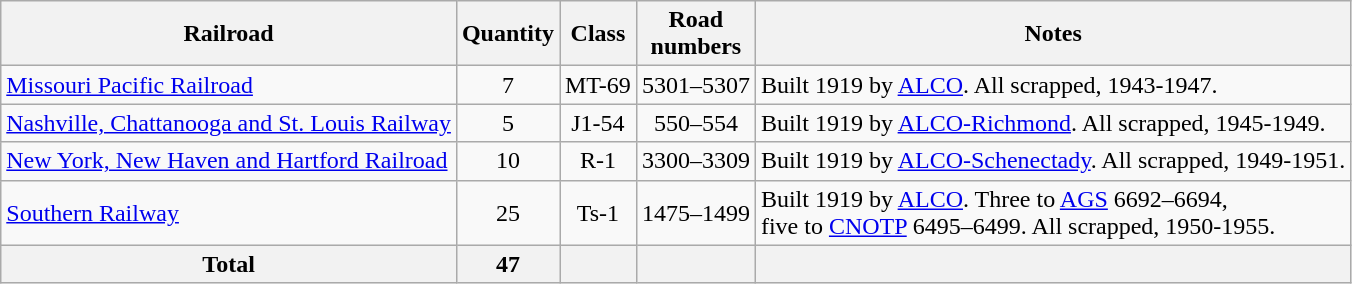<table class="wikitable sortable" style="text-align:center">
<tr>
<th>Railroad</th>
<th>Quantity</th>
<th>Class</th>
<th>Road<br>numbers</th>
<th>Notes</th>
</tr>
<tr>
<td align=left><a href='#'>Missouri Pacific Railroad</a></td>
<td>7</td>
<td>MT-69</td>
<td>5301–5307</td>
<td align=left>Built 1919 by <a href='#'>ALCO</a>. All scrapped, 1943-1947.</td>
</tr>
<tr>
<td align=left><a href='#'>Nashville, Chattanooga and St. Louis Railway</a></td>
<td>5</td>
<td>J1-54</td>
<td>550–554</td>
<td align=left>Built 1919 by <a href='#'>ALCO-Richmond</a>. All scrapped, 1945-1949.</td>
</tr>
<tr>
<td align=left><a href='#'>New York, New Haven and Hartford Railroad</a></td>
<td>10</td>
<td>R-1</td>
<td>3300–3309</td>
<td align=left>Built 1919 by <a href='#'>ALCO-Schenectady</a>. All scrapped, 1949-1951.</td>
</tr>
<tr>
<td align=left><a href='#'>Southern Railway</a></td>
<td>25</td>
<td>Ts-1</td>
<td>1475–1499</td>
<td align=left>Built 1919 by <a href='#'>ALCO</a>. Three to <a href='#'>AGS</a> 6692–6694,<br>five to <a href='#'>CNOTP</a> 6495–6499. All scrapped, 1950-1955.</td>
</tr>
<tr>
<th>Total</th>
<th>47</th>
<th></th>
<th></th>
<th></th>
</tr>
</table>
